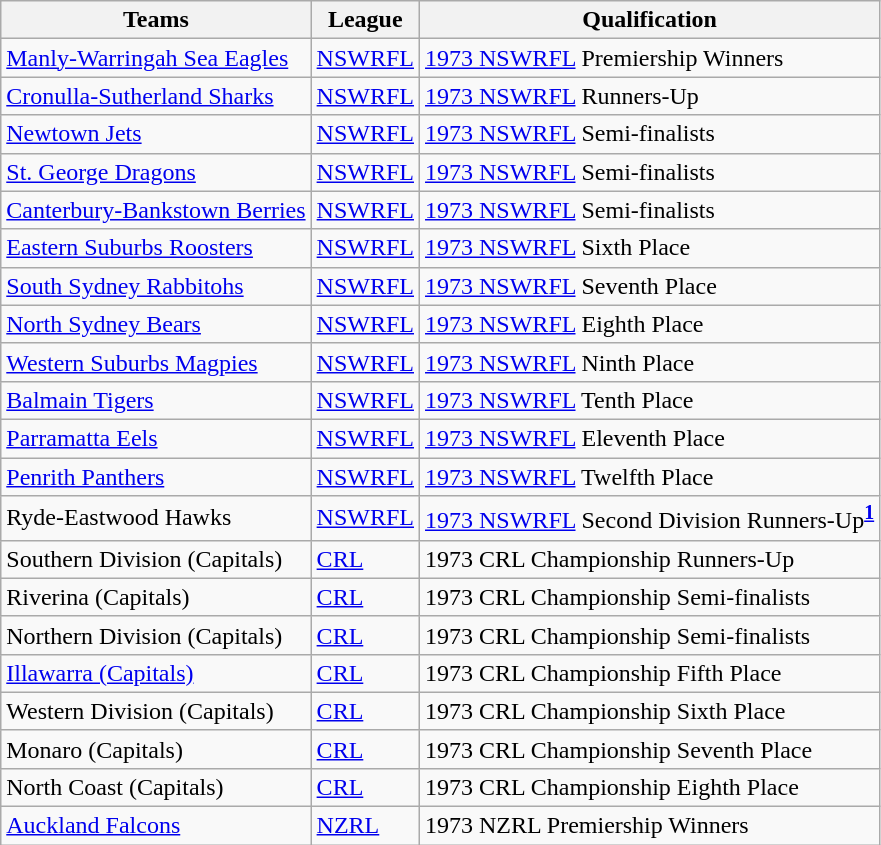<table class="wikitable">
<tr>
<th>Teams</th>
<th>League</th>
<th>Qualification</th>
</tr>
<tr>
<td> <a href='#'>Manly-Warringah Sea Eagles</a></td>
<td><a href='#'>NSWRFL</a></td>
<td><a href='#'>1973 NSWRFL</a> Premiership Winners</td>
</tr>
<tr>
<td> <a href='#'>Cronulla-Sutherland Sharks</a></td>
<td><a href='#'>NSWRFL</a></td>
<td><a href='#'>1973 NSWRFL</a> Runners-Up</td>
</tr>
<tr>
<td> <a href='#'>Newtown Jets</a></td>
<td><a href='#'>NSWRFL</a></td>
<td><a href='#'>1973 NSWRFL</a> Semi-finalists</td>
</tr>
<tr>
<td> <a href='#'>St. George Dragons</a></td>
<td><a href='#'>NSWRFL</a></td>
<td><a href='#'>1973 NSWRFL</a> Semi-finalists</td>
</tr>
<tr>
<td> <a href='#'>Canterbury-Bankstown Berries</a></td>
<td><a href='#'>NSWRFL</a></td>
<td><a href='#'>1973 NSWRFL</a> Semi-finalists</td>
</tr>
<tr>
<td> <a href='#'>Eastern Suburbs Roosters</a></td>
<td><a href='#'>NSWRFL</a></td>
<td><a href='#'>1973 NSWRFL</a> Sixth Place</td>
</tr>
<tr>
<td> <a href='#'>South Sydney Rabbitohs</a></td>
<td><a href='#'>NSWRFL</a></td>
<td><a href='#'>1973 NSWRFL</a> Seventh Place</td>
</tr>
<tr>
<td> <a href='#'>North Sydney Bears</a></td>
<td><a href='#'>NSWRFL</a></td>
<td><a href='#'>1973 NSWRFL</a> Eighth Place</td>
</tr>
<tr>
<td> <a href='#'>Western Suburbs Magpies</a></td>
<td><a href='#'>NSWRFL</a></td>
<td><a href='#'>1973 NSWRFL</a> Ninth Place</td>
</tr>
<tr>
<td> <a href='#'>Balmain Tigers</a></td>
<td><a href='#'>NSWRFL</a></td>
<td><a href='#'>1973 NSWRFL</a> Tenth Place</td>
</tr>
<tr>
<td> <a href='#'>Parramatta Eels</a></td>
<td><a href='#'>NSWRFL</a></td>
<td><a href='#'>1973 NSWRFL</a> Eleventh Place</td>
</tr>
<tr>
<td> <a href='#'>Penrith Panthers</a></td>
<td><a href='#'>NSWRFL</a></td>
<td><a href='#'>1973 NSWRFL</a> Twelfth Place</td>
</tr>
<tr>
<td> Ryde-Eastwood Hawks</td>
<td><a href='#'>NSWRFL</a></td>
<td><a href='#'>1973 NSWRFL</a> Second Division Runners-Up<sup><strong><a href='#'>1</a></strong></sup></td>
</tr>
<tr>
<td> Southern Division (Capitals)</td>
<td><a href='#'>CRL</a></td>
<td>1973 CRL Championship Runners-Up</td>
</tr>
<tr>
<td> Riverina (Capitals)</td>
<td><a href='#'>CRL</a></td>
<td>1973 CRL Championship Semi-finalists</td>
</tr>
<tr>
<td> Northern Division (Capitals)</td>
<td><a href='#'>CRL</a></td>
<td>1973 CRL Championship Semi-finalists</td>
</tr>
<tr>
<td> <a href='#'>Illawarra (Capitals)</a></td>
<td><a href='#'>CRL</a></td>
<td>1973 CRL Championship Fifth Place</td>
</tr>
<tr>
<td> Western Division (Capitals)</td>
<td><a href='#'>CRL</a></td>
<td>1973 CRL Championship Sixth Place</td>
</tr>
<tr>
<td> Monaro (Capitals)</td>
<td><a href='#'>CRL</a></td>
<td>1973 CRL Championship Seventh Place</td>
</tr>
<tr>
<td> North Coast (Capitals)</td>
<td><a href='#'>CRL</a></td>
<td>1973 CRL Championship Eighth Place</td>
</tr>
<tr>
<td> <a href='#'>Auckland Falcons</a></td>
<td><a href='#'>NZRL</a></td>
<td>1973 NZRL Premiership Winners</td>
</tr>
</table>
